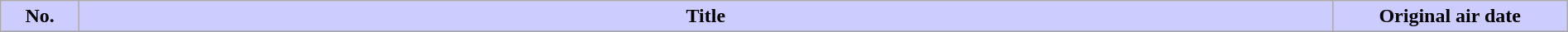<table class="plainrowheaders wikitable" width="100%">
<tr>
<th style="background: #CCF" width="5%;">No.</th>
<th style="background: #CCF">Title</th>
<th style="background: #CCF" width="15%;">Original air date</th>
</tr>
<tr>
</tr>
</table>
